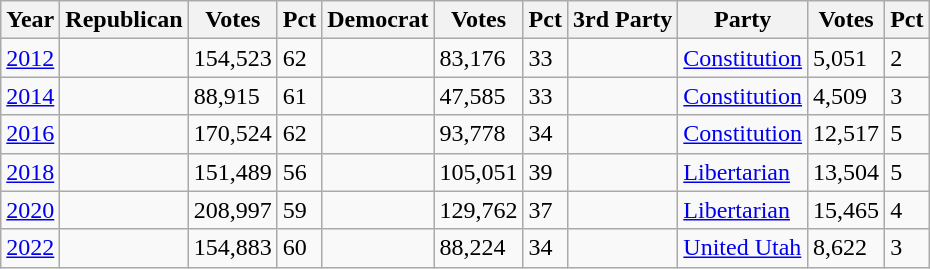<table class="wikitable">
<tr>
<th>Year</th>
<th>Republican</th>
<th>Votes</th>
<th>Pct</th>
<th>Democrat</th>
<th>Votes</th>
<th>Pct</th>
<th>3rd Party</th>
<th>Party</th>
<th>Votes</th>
<th>Pct</th>
</tr>
<tr>
<td><a href='#'>2012</a></td>
<td></td>
<td>154,523</td>
<td>62</td>
<td></td>
<td>83,176</td>
<td>33</td>
<td></td>
<td><a href='#'>Constitution</a></td>
<td>5,051</td>
<td>2</td>
</tr>
<tr>
<td><a href='#'>2014</a></td>
<td></td>
<td>88,915</td>
<td>61</td>
<td></td>
<td>47,585</td>
<td>33</td>
<td></td>
<td><a href='#'>Constitution</a></td>
<td>4,509</td>
<td>3</td>
</tr>
<tr>
<td><a href='#'>2016</a></td>
<td></td>
<td>170,524</td>
<td>62</td>
<td></td>
<td>93,778</td>
<td>34</td>
<td></td>
<td><a href='#'>Constitution</a></td>
<td>12,517</td>
<td>5</td>
</tr>
<tr>
<td><a href='#'>2018</a></td>
<td></td>
<td>151,489</td>
<td>56</td>
<td></td>
<td>105,051</td>
<td>39</td>
<td></td>
<td><a href='#'>Libertarian</a></td>
<td>13,504</td>
<td>5</td>
</tr>
<tr>
<td><a href='#'>2020</a></td>
<td></td>
<td>208,997</td>
<td>59</td>
<td></td>
<td>129,762</td>
<td>37</td>
<td></td>
<td><a href='#'>Libertarian</a></td>
<td>15,465</td>
<td>4</td>
</tr>
<tr>
<td><a href='#'>2022</a></td>
<td></td>
<td>154,883</td>
<td>60</td>
<td></td>
<td>88,224</td>
<td>34</td>
<td></td>
<td><a href='#'>United Utah</a></td>
<td>8,622</td>
<td>3</td>
</tr>
</table>
